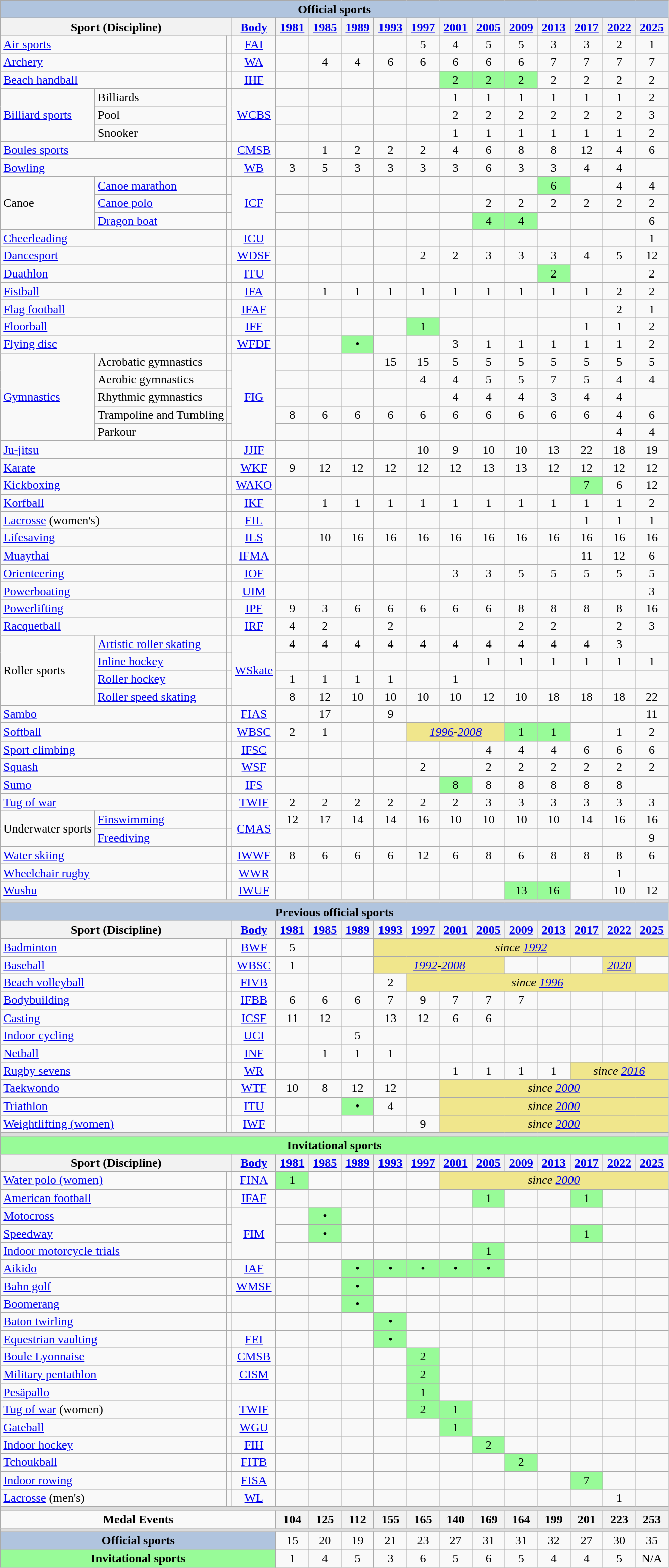<table class="wikitable" style="line-height:1;text-align:center">
<tr>
<td align="center" colspan="16" bgcolor=LightSteelBlue><strong>Official sports</strong></td>
</tr>
<tr>
<th colspan="3" width=170>Sport (Discipline)</th>
<th width=50><a href='#'>Body</a></th>
<th style="width:2.25em"><a href='#'>1981</a></th>
<th style="width:2.25em"><a href='#'>1985</a></th>
<th style="width:2.25em"><a href='#'>1989</a></th>
<th style="width:2.25em"><a href='#'>1993</a></th>
<th style="width:2.25em"><a href='#'>1997</a></th>
<th style="width:2.25em"><a href='#'>2001</a></th>
<th style="width:2.25em"><a href='#'>2005</a></th>
<th style="width:2.25em"><a href='#'>2009</a></th>
<th style="width:2.25em"><a href='#'>2013</a></th>
<th style="width:2.25em"><a href='#'>2017</a></th>
<th style="width:2.25em"><a href='#'>2022</a></th>
<th style="width:2.25em"><a href='#'>2025</a></th>
</tr>
<tr>
<td align="left" colspan="2"><a href='#'>Air sports</a></td>
<td></td>
<td><a href='#'>FAI</a></td>
<td></td>
<td></td>
<td></td>
<td></td>
<td>5</td>
<td>4</td>
<td>5</td>
<td>5</td>
<td>3</td>
<td>3</td>
<td>2</td>
<td>1</td>
</tr>
<tr>
<td align="left" colspan="2"><a href='#'>Archery</a></td>
<td></td>
<td><a href='#'>WA</a></td>
<td></td>
<td>4</td>
<td>4</td>
<td>6</td>
<td>6</td>
<td>6</td>
<td>6</td>
<td>6</td>
<td>7</td>
<td>7</td>
<td>7</td>
<td>7</td>
</tr>
<tr>
<td align="left" colspan="2"><a href='#'>Beach handball</a></td>
<td></td>
<td><a href='#'>IHF</a></td>
<td></td>
<td></td>
<td></td>
<td></td>
<td></td>
<td bgcolor=palegreen>2</td>
<td bgcolor=palegreen>2</td>
<td bgcolor=palegreen>2</td>
<td>2</td>
<td>2</td>
<td>2</td>
<td>2</td>
</tr>
<tr>
<td align="left" rowspan="3"><a href='#'>Billiard sports</a></td>
<td align="left">Billiards</td>
<td rowspan="3"></td>
<td rowspan="3"><a href='#'>WCBS</a></td>
<td></td>
<td></td>
<td></td>
<td></td>
<td></td>
<td>1</td>
<td>1</td>
<td>1</td>
<td>1</td>
<td>1</td>
<td>1</td>
<td>2</td>
</tr>
<tr>
<td align="left">Pool</td>
<td></td>
<td></td>
<td></td>
<td></td>
<td></td>
<td>2</td>
<td>2</td>
<td>2</td>
<td>2</td>
<td>2</td>
<td>2</td>
<td>3</td>
</tr>
<tr>
<td align="left">Snooker</td>
<td></td>
<td></td>
<td></td>
<td></td>
<td></td>
<td>1</td>
<td>1</td>
<td>1</td>
<td>1</td>
<td>1</td>
<td>1</td>
<td>2</td>
</tr>
<tr>
<td align="left" colspan="2"><a href='#'>Boules sports</a></td>
<td></td>
<td><a href='#'>CMSB</a></td>
<td></td>
<td>1</td>
<td>2</td>
<td>2</td>
<td>2</td>
<td>4</td>
<td>6</td>
<td>8</td>
<td>8</td>
<td>12</td>
<td>4</td>
<td>6</td>
</tr>
<tr>
<td align="left" colspan="2"><a href='#'>Bowling</a></td>
<td></td>
<td><a href='#'>WB</a></td>
<td>3</td>
<td>5</td>
<td>3</td>
<td>3</td>
<td>3</td>
<td>3</td>
<td>6</td>
<td>3</td>
<td>3</td>
<td>4</td>
<td>4</td>
<td></td>
</tr>
<tr>
<td align="left" rowspan="3">Canoe</td>
<td align="left"><a href='#'>Canoe marathon</a></td>
<td></td>
<td rowspan="3"><a href='#'>ICF</a></td>
<td></td>
<td></td>
<td></td>
<td></td>
<td></td>
<td></td>
<td></td>
<td></td>
<td bgcolor=palegreen>6</td>
<td></td>
<td>4</td>
<td>4</td>
</tr>
<tr>
<td align="left"><a href='#'>Canoe polo</a></td>
<td></td>
<td></td>
<td></td>
<td></td>
<td></td>
<td></td>
<td></td>
<td>2</td>
<td>2</td>
<td>2</td>
<td>2</td>
<td>2</td>
<td>2</td>
</tr>
<tr>
<td align="left"><a href='#'>Dragon boat</a></td>
<td></td>
<td></td>
<td></td>
<td></td>
<td></td>
<td></td>
<td></td>
<td bgcolor=palegreen>4</td>
<td bgcolor=palegreen>4</td>
<td></td>
<td></td>
<td></td>
<td>6</td>
</tr>
<tr>
<td align="left" colspan="2"><a href='#'>Cheerleading</a></td>
<td></td>
<td><a href='#'>ICU</a></td>
<td></td>
<td></td>
<td></td>
<td></td>
<td></td>
<td></td>
<td></td>
<td></td>
<td></td>
<td></td>
<td></td>
<td>1</td>
</tr>
<tr>
<td align="left" colspan="2"><a href='#'>Dancesport</a></td>
<td></td>
<td><a href='#'>WDSF</a></td>
<td></td>
<td></td>
<td></td>
<td></td>
<td>2</td>
<td>2</td>
<td>3</td>
<td>3</td>
<td>3</td>
<td>4</td>
<td>5</td>
<td>12</td>
</tr>
<tr>
<td align="left" colspan="2"><a href='#'>Duathlon</a></td>
<td></td>
<td><a href='#'>ITU</a></td>
<td></td>
<td></td>
<td></td>
<td></td>
<td></td>
<td></td>
<td></td>
<td></td>
<td bgcolor=palegreen>2</td>
<td></td>
<td></td>
<td>2</td>
</tr>
<tr>
<td align="left" colspan="2"><a href='#'>Fistball</a></td>
<td></td>
<td><a href='#'>IFA</a></td>
<td></td>
<td>1</td>
<td>1</td>
<td>1</td>
<td>1</td>
<td>1</td>
<td>1</td>
<td>1</td>
<td>1</td>
<td>1</td>
<td>2</td>
<td>2</td>
</tr>
<tr>
<td align="left" colspan="2"><a href='#'>Flag football</a></td>
<td></td>
<td><a href='#'>IFAF</a></td>
<td></td>
<td></td>
<td></td>
<td></td>
<td></td>
<td></td>
<td></td>
<td></td>
<td></td>
<td></td>
<td>2</td>
<td>1</td>
</tr>
<tr>
<td align="left" colspan="2"><a href='#'>Floorball</a></td>
<td></td>
<td><a href='#'>IFF</a></td>
<td></td>
<td></td>
<td></td>
<td></td>
<td bgcolor=palegreen>1</td>
<td></td>
<td></td>
<td></td>
<td></td>
<td>1</td>
<td>1</td>
<td>2</td>
</tr>
<tr>
<td align="left" colspan="2"><a href='#'>Flying disc</a></td>
<td></td>
<td><a href='#'>WFDF</a></td>
<td></td>
<td></td>
<td bgcolor=palegreen>•</td>
<td></td>
<td></td>
<td>3</td>
<td>1</td>
<td>1</td>
<td>1</td>
<td>1</td>
<td>1</td>
<td>2</td>
</tr>
<tr>
<td align="left" rowspan="5"><a href='#'>Gymnastics</a></td>
<td align="left">Acrobatic gymnastics</td>
<td></td>
<td rowspan="5"><a href='#'>FIG</a></td>
<td></td>
<td></td>
<td></td>
<td>15</td>
<td>15</td>
<td>5</td>
<td>5</td>
<td>5</td>
<td>5</td>
<td>5</td>
<td>5</td>
<td>5</td>
</tr>
<tr>
<td align="left">Aerobic gymnastics</td>
<td></td>
<td></td>
<td></td>
<td></td>
<td></td>
<td>4</td>
<td>4</td>
<td>5</td>
<td>5</td>
<td>7</td>
<td>5</td>
<td>4</td>
<td>4</td>
</tr>
<tr>
<td align="left">Rhythmic gymnastics</td>
<td></td>
<td></td>
<td></td>
<td></td>
<td></td>
<td></td>
<td>4</td>
<td>4</td>
<td>4</td>
<td>3</td>
<td>4</td>
<td>4</td>
<td></td>
</tr>
<tr>
<td align="left">Trampoline and Tumbling</td>
<td></td>
<td>8</td>
<td>6</td>
<td>6</td>
<td>6</td>
<td>6</td>
<td>6</td>
<td>6</td>
<td>6</td>
<td>6</td>
<td>6</td>
<td>4</td>
<td>6</td>
</tr>
<tr>
<td align="left">Parkour</td>
<td></td>
<td></td>
<td></td>
<td></td>
<td></td>
<td></td>
<td></td>
<td></td>
<td></td>
<td></td>
<td></td>
<td>4</td>
<td>4</td>
</tr>
<tr>
<td align="left" colspan="2"><a href='#'>Ju-jitsu</a></td>
<td></td>
<td><a href='#'>JJIF</a></td>
<td></td>
<td></td>
<td></td>
<td></td>
<td>10</td>
<td>9</td>
<td>10</td>
<td>10</td>
<td>13</td>
<td>22</td>
<td>18</td>
<td>19</td>
</tr>
<tr>
<td align="left" colspan="2"><a href='#'>Karate</a></td>
<td></td>
<td><a href='#'>WKF</a></td>
<td>9</td>
<td>12</td>
<td>12</td>
<td>12</td>
<td>12</td>
<td>12</td>
<td>13</td>
<td>13</td>
<td>12</td>
<td>12</td>
<td>12</td>
<td>12</td>
</tr>
<tr>
<td align="left" colspan="2"><a href='#'>Kickboxing</a></td>
<td></td>
<td><a href='#'>WAKO</a></td>
<td></td>
<td></td>
<td></td>
<td></td>
<td></td>
<td></td>
<td></td>
<td></td>
<td></td>
<td bgcolor=palegreen>7</td>
<td>6</td>
<td>12</td>
</tr>
<tr>
<td align="left" colspan="2"><a href='#'>Korfball</a></td>
<td></td>
<td><a href='#'>IKF</a></td>
<td></td>
<td>1</td>
<td>1</td>
<td>1</td>
<td>1</td>
<td>1</td>
<td>1</td>
<td>1</td>
<td>1</td>
<td>1</td>
<td>1</td>
<td>2</td>
</tr>
<tr>
<td align="left" colspan="2"><a href='#'>Lacrosse</a> (women's)</td>
<td></td>
<td><a href='#'>FIL</a></td>
<td></td>
<td></td>
<td></td>
<td></td>
<td></td>
<td></td>
<td></td>
<td></td>
<td></td>
<td>1</td>
<td>1</td>
<td>1</td>
</tr>
<tr>
<td align="left" colspan="2"><a href='#'>Lifesaving</a></td>
<td></td>
<td><a href='#'>ILS</a></td>
<td></td>
<td>10</td>
<td>16</td>
<td>16</td>
<td>16</td>
<td>16</td>
<td>16</td>
<td>16</td>
<td>16</td>
<td>16</td>
<td>16</td>
<td>16</td>
</tr>
<tr>
<td align="left" colspan="2"><a href='#'>Muaythai</a></td>
<td></td>
<td><a href='#'>IFMA</a></td>
<td></td>
<td></td>
<td></td>
<td></td>
<td></td>
<td></td>
<td></td>
<td></td>
<td></td>
<td>11</td>
<td>12</td>
<td>6</td>
</tr>
<tr>
<td align="left" colspan="2"><a href='#'>Orienteering</a></td>
<td></td>
<td><a href='#'>IOF</a></td>
<td></td>
<td></td>
<td></td>
<td></td>
<td></td>
<td>3</td>
<td>3</td>
<td>5</td>
<td>5</td>
<td>5</td>
<td>5</td>
<td>5</td>
</tr>
<tr>
<td align="left" colspan="2"><a href='#'>Powerboating</a></td>
<td></td>
<td><a href='#'>UIM</a></td>
<td></td>
<td></td>
<td></td>
<td></td>
<td></td>
<td></td>
<td></td>
<td></td>
<td></td>
<td></td>
<td></td>
<td>3</td>
</tr>
<tr>
<td align="left" colspan="2"><a href='#'>Powerlifting</a></td>
<td></td>
<td><a href='#'>IPF</a></td>
<td>9</td>
<td>3</td>
<td>6</td>
<td>6</td>
<td>6</td>
<td>6</td>
<td>6</td>
<td>8</td>
<td>8</td>
<td>8</td>
<td>8</td>
<td>16</td>
</tr>
<tr>
<td align="left" colspan="2"><a href='#'>Racquetball</a></td>
<td></td>
<td><a href='#'>IRF</a></td>
<td>4</td>
<td>2</td>
<td></td>
<td>2</td>
<td></td>
<td></td>
<td></td>
<td>2</td>
<td>2</td>
<td></td>
<td>2</td>
<td>3</td>
</tr>
<tr>
<td align="left" rowspan="4">Roller sports</td>
<td align="left"><a href='#'>Artistic roller skating</a></td>
<td></td>
<td rowspan="4"><a href='#'>WSkate</a></td>
<td>4</td>
<td>4</td>
<td>4</td>
<td>4</td>
<td>4</td>
<td>4</td>
<td>4</td>
<td>4</td>
<td>4</td>
<td>4</td>
<td>3</td>
<td></td>
</tr>
<tr>
<td align="left"><a href='#'>Inline hockey</a></td>
<td></td>
<td></td>
<td></td>
<td></td>
<td></td>
<td></td>
<td></td>
<td>1</td>
<td>1</td>
<td>1</td>
<td>1</td>
<td>1</td>
<td>1</td>
</tr>
<tr>
<td align="left"><a href='#'>Roller hockey</a></td>
<td></td>
<td>1</td>
<td>1</td>
<td>1</td>
<td>1</td>
<td></td>
<td>1</td>
<td></td>
<td></td>
<td></td>
<td></td>
<td></td>
<td></td>
</tr>
<tr>
<td align="left"><a href='#'>Roller speed skating</a></td>
<td></td>
<td>8</td>
<td>12</td>
<td>10</td>
<td>10</td>
<td>10</td>
<td>10</td>
<td>12</td>
<td>10</td>
<td>18</td>
<td>18</td>
<td>18</td>
<td>22</td>
</tr>
<tr>
<td align="left" colspan="2"><a href='#'>Sambo</a></td>
<td></td>
<td><a href='#'>FIAS</a></td>
<td></td>
<td>17</td>
<td></td>
<td>9</td>
<td></td>
<td></td>
<td></td>
<td></td>
<td></td>
<td></td>
<td></td>
<td>11</td>
</tr>
<tr>
<td align="left" colspan="2"><a href='#'>Softball</a></td>
<td></td>
<td><a href='#'>WBSC</a></td>
<td>2</td>
<td>1</td>
<td></td>
<td></td>
<td colspan="3" style="background:khaki"><em><a href='#'>1996</a>-<a href='#'>2008</a></em></td>
<td bgcolor=palegreen>1</td>
<td bgcolor=palegreen>1</td>
<td></td>
<td>1</td>
<td>2</td>
</tr>
<tr>
<td align="left" colspan="2"><a href='#'>Sport climbing</a></td>
<td></td>
<td><a href='#'>IFSC</a></td>
<td></td>
<td></td>
<td></td>
<td></td>
<td></td>
<td></td>
<td>4</td>
<td>4</td>
<td>4</td>
<td>6</td>
<td>6</td>
<td>6</td>
</tr>
<tr>
<td align="left" colspan="2"><a href='#'>Squash</a></td>
<td></td>
<td><a href='#'>WSF</a></td>
<td></td>
<td></td>
<td></td>
<td></td>
<td>2</td>
<td></td>
<td>2</td>
<td>2</td>
<td>2</td>
<td>2</td>
<td>2</td>
<td>2</td>
</tr>
<tr>
<td align="left" colspan="2"><a href='#'>Sumo</a></td>
<td></td>
<td><a href='#'>IFS</a></td>
<td></td>
<td></td>
<td></td>
<td></td>
<td></td>
<td bgcolor=palegreen>8</td>
<td>8</td>
<td>8</td>
<td>8</td>
<td>8</td>
<td>8</td>
<td></td>
</tr>
<tr>
<td align="left" colspan="2"><a href='#'>Tug of war</a></td>
<td></td>
<td><a href='#'>TWIF</a></td>
<td>2</td>
<td>2</td>
<td>2</td>
<td>2</td>
<td>2</td>
<td>2</td>
<td>3</td>
<td>3</td>
<td>3</td>
<td>3</td>
<td>3</td>
<td>3</td>
</tr>
<tr>
<td align="left" rowspan="2">Underwater sports</td>
<td align="left"><a href='#'>Finswimming</a></td>
<td></td>
<td rowspan="2"><a href='#'>CMAS</a></td>
<td>12</td>
<td>17</td>
<td>14</td>
<td>14</td>
<td>16</td>
<td>10</td>
<td>10</td>
<td>10</td>
<td>10</td>
<td>14</td>
<td>16</td>
<td>16</td>
</tr>
<tr>
<td align="left"><a href='#'>Freediving</a></td>
<td></td>
<td></td>
<td></td>
<td></td>
<td></td>
<td></td>
<td></td>
<td></td>
<td></td>
<td></td>
<td></td>
<td></td>
<td>9</td>
</tr>
<tr>
<td align="left" colspan="2"><a href='#'>Water skiing</a></td>
<td></td>
<td><a href='#'>IWWF</a></td>
<td>8</td>
<td>6</td>
<td>6</td>
<td>6</td>
<td>12</td>
<td>6</td>
<td>8</td>
<td>6</td>
<td>8</td>
<td>8</td>
<td>8</td>
<td>6</td>
</tr>
<tr>
<td align="left" colspan="2"><a href='#'>Wheelchair rugby</a> </td>
<td></td>
<td><a href='#'>WWR</a></td>
<td></td>
<td></td>
<td></td>
<td></td>
<td></td>
<td></td>
<td></td>
<td></td>
<td></td>
<td></td>
<td>1</td>
<td></td>
</tr>
<tr>
<td align="left" colspan="2"><a href='#'>Wushu</a></td>
<td></td>
<td><a href='#'>IWUF</a></td>
<td></td>
<td></td>
<td></td>
<td></td>
<td></td>
<td></td>
<td></td>
<td bgcolor=palegreen>13</td>
<td bgcolor=palegreen>16</td>
<td></td>
<td>10</td>
<td>12</td>
</tr>
<tr bgcolor="#DDDDDD">
<td colspan="16" style="font-size:0.2em;line-height:0.5"> </td>
</tr>
<tr>
<td align="center" colspan="16" bgcolor="LightSteelBlue"><strong>Previous official sports</strong></td>
</tr>
<tr>
<th colspan="3" width=170>Sport (Discipline)</th>
<th width=50><a href='#'>Body</a></th>
<th style="width:2.25em"><a href='#'>1981</a></th>
<th style="width:2.25em"><a href='#'>1985</a></th>
<th style="width:2.25em"><a href='#'>1989</a></th>
<th style="width:2.25em"><a href='#'>1993</a></th>
<th style="width:2.25em"><a href='#'>1997</a></th>
<th style="width:2.25em"><a href='#'>2001</a></th>
<th style="width:2.25em"><a href='#'>2005</a></th>
<th style="width:2.25em"><a href='#'>2009</a></th>
<th style="width:2.25em"><a href='#'>2013</a></th>
<th style="width:2.25em"><a href='#'>2017</a></th>
<th style="width:2.25em"><a href='#'>2022</a></th>
<th style="width:2.25em"><a href='#'>2025</a></th>
</tr>
<tr>
<td align="left" colspan="2"><a href='#'>Badminton</a></td>
<td></td>
<td><a href='#'>BWF</a></td>
<td>5</td>
<td></td>
<td></td>
<td colspan="9" style="background:khaki"><em>since <a href='#'>1992</a></em></td>
</tr>
<tr>
<td align="left" colspan="2"><a href='#'>Baseball</a></td>
<td></td>
<td><a href='#'>WBSC</a></td>
<td>1</td>
<td></td>
<td></td>
<td colspan="4" style="background:khaki"><em><a href='#'>1992</a>-<a href='#'>2008</a></em></td>
<td></td>
<td></td>
<td></td>
<td style="background:khaki"><em><a href='#'>2020</a></em></td>
</tr>
<tr>
<td align="left" colspan="2"><a href='#'>Beach volleyball</a></td>
<td></td>
<td><a href='#'>FIVB</a></td>
<td></td>
<td></td>
<td></td>
<td>2</td>
<td colspan="8" style="background:khaki"><em>since <a href='#'>1996</a></em></td>
</tr>
<tr>
<td align="left" colspan="2"><a href='#'>Bodybuilding</a></td>
<td></td>
<td><a href='#'>IFBB</a></td>
<td>6</td>
<td>6</td>
<td>6</td>
<td>7</td>
<td>9</td>
<td>7</td>
<td>7</td>
<td>7</td>
<td></td>
<td></td>
<td></td>
<td></td>
</tr>
<tr>
<td align="left" colspan="2"><a href='#'>Casting</a></td>
<td></td>
<td><a href='#'>ICSF</a></td>
<td>11</td>
<td>12</td>
<td></td>
<td>13</td>
<td>12</td>
<td>6</td>
<td>6</td>
<td></td>
<td></td>
<td></td>
<td></td>
<td></td>
</tr>
<tr>
<td align="left" colspan="2"><a href='#'>Indoor cycling</a></td>
<td></td>
<td><a href='#'>UCI</a></td>
<td></td>
<td></td>
<td>5</td>
<td></td>
<td></td>
<td></td>
<td></td>
<td></td>
<td></td>
<td></td>
<td></td>
<td></td>
</tr>
<tr>
<td align="left" colspan="2"><a href='#'>Netball</a></td>
<td></td>
<td><a href='#'>INF</a></td>
<td></td>
<td>1</td>
<td>1</td>
<td>1</td>
<td></td>
<td></td>
<td></td>
<td></td>
<td></td>
<td></td>
<td></td>
<td></td>
</tr>
<tr>
<td align="left" colspan="2"><a href='#'>Rugby sevens</a></td>
<td></td>
<td><a href='#'>WR</a></td>
<td></td>
<td></td>
<td></td>
<td></td>
<td></td>
<td>1</td>
<td>1</td>
<td>1</td>
<td>1</td>
<td colspan="3" style="background:khaki"><em>since <a href='#'>2016</a></em></td>
</tr>
<tr>
<td align="left" colspan="2"><a href='#'>Taekwondo</a></td>
<td></td>
<td><a href='#'>WTF</a></td>
<td>10</td>
<td>8</td>
<td>12</td>
<td>12</td>
<td></td>
<td colspan="7" style="background:khaki"><em>since <a href='#'>2000</a></em></td>
</tr>
<tr>
<td align="left" colspan="2"><a href='#'>Triathlon</a></td>
<td></td>
<td><a href='#'>ITU</a></td>
<td></td>
<td></td>
<td bgcolor=palegreen>•</td>
<td>4</td>
<td></td>
<td colspan="7" style="background:khaki"><em>since <a href='#'>2000</a></em></td>
</tr>
<tr>
<td align="left" colspan="2"><a href='#'>Weightlifting (women)</a></td>
<td></td>
<td><a href='#'>IWF</a></td>
<td></td>
<td></td>
<td></td>
<td></td>
<td>9</td>
<td colspan="7" style="background:khaki"><em>since <a href='#'>2000</a></em></td>
</tr>
<tr bgcolor="#DDDDDD">
<td colspan="16" style="font-size:0.2em;line-height:0.5"> </td>
</tr>
<tr>
<td align="center" colspan="16" bgcolor="palegreen"><strong>Invitational sports</strong></td>
</tr>
<tr>
<th colspan="3" width=170>Sport (Discipline)</th>
<th width=50><a href='#'>Body</a></th>
<th style="width:2.25em"><a href='#'>1981</a></th>
<th style="width:2.25em"><a href='#'>1985</a></th>
<th style="width:2.25em"><a href='#'>1989</a></th>
<th style="width:2.25em"><a href='#'>1993</a></th>
<th style="width:2.25em"><a href='#'>1997</a></th>
<th style="width:2.25em"><a href='#'>2001</a></th>
<th style="width:2.25em"><a href='#'>2005</a></th>
<th style="width:2.25em"><a href='#'>2009</a></th>
<th style="width:2.25em"><a href='#'>2013</a></th>
<th style="width:2.25em"><a href='#'>2017</a></th>
<th style="width:2.25em"><a href='#'>2022</a></th>
<th style="width:2.25em"><a href='#'>2025</a></th>
</tr>
<tr>
<td align="left" colspan="2"><a href='#'>Water polo (women)</a></td>
<td></td>
<td><a href='#'>FINA</a></td>
<td bgcolor=palegreen>1</td>
<td></td>
<td></td>
<td></td>
<td></td>
<td colspan="7" style="background:khaki"><em>since <a href='#'>2000</a></em></td>
</tr>
<tr>
</tr>
<tr>
<td align="left" colspan="2"><a href='#'>American football</a></td>
<td></td>
<td><a href='#'>IFAF</a></td>
<td></td>
<td></td>
<td></td>
<td></td>
<td></td>
<td></td>
<td bgcolor=palegreen>1</td>
<td></td>
<td></td>
<td bgcolor=palegreen>1</td>
<td></td>
<td></td>
</tr>
<tr>
<td align="left" colspan="2"><a href='#'>Motocross</a></td>
<td></td>
<td rowspan=3><a href='#'>FIM</a></td>
<td></td>
<td bgcolor=palegreen>•</td>
<td></td>
<td></td>
<td></td>
<td></td>
<td></td>
<td></td>
<td></td>
<td></td>
<td></td>
<td></td>
</tr>
<tr>
<td align="left" colspan="2"><a href='#'>Speedway</a></td>
<td></td>
<td></td>
<td bgcolor=palegreen>•</td>
<td></td>
<td></td>
<td></td>
<td></td>
<td></td>
<td></td>
<td></td>
<td bgcolor=palegreen>1</td>
<td></td>
<td></td>
</tr>
<tr>
<td align="left" colspan="2"><a href='#'>Indoor motorcycle trials</a></td>
<td></td>
<td></td>
<td></td>
<td></td>
<td></td>
<td></td>
<td></td>
<td bgcolor=palegreen>1</td>
<td></td>
<td></td>
<td></td>
<td></td>
<td></td>
</tr>
<tr>
<td align="left" colspan="2"><a href='#'>Aikido</a></td>
<td></td>
<td><a href='#'>IAF</a></td>
<td></td>
<td></td>
<td bgcolor=palegreen>•</td>
<td bgcolor=palegreen>•</td>
<td bgcolor=palegreen>•</td>
<td bgcolor=palegreen>•</td>
<td bgcolor=palegreen>•</td>
<td></td>
<td></td>
<td></td>
<td></td>
<td></td>
</tr>
<tr>
<td align="left" colspan="2"><a href='#'>Bahn golf</a></td>
<td></td>
<td><a href='#'>WMSF</a></td>
<td></td>
<td></td>
<td bgcolor=palegreen>•</td>
<td></td>
<td></td>
<td></td>
<td></td>
<td></td>
<td></td>
<td></td>
<td></td>
<td></td>
</tr>
<tr>
<td align="left" colspan="2"><a href='#'>Boomerang</a></td>
<td></td>
<td></td>
<td></td>
<td></td>
<td bgcolor=palegreen>•</td>
<td></td>
<td></td>
<td></td>
<td></td>
<td></td>
<td></td>
<td></td>
<td></td>
<td></td>
</tr>
<tr>
<td align="left" colspan="2"><a href='#'>Baton twirling</a></td>
<td></td>
<td></td>
<td></td>
<td></td>
<td></td>
<td bgcolor=palegreen>•</td>
<td></td>
<td></td>
<td></td>
<td></td>
<td></td>
<td></td>
<td></td>
<td></td>
</tr>
<tr>
<td align="left" colspan="2"><a href='#'>Equestrian vaulting</a></td>
<td></td>
<td><a href='#'>FEI</a></td>
<td></td>
<td></td>
<td></td>
<td bgcolor=palegreen>•</td>
<td></td>
<td></td>
<td></td>
<td></td>
<td></td>
<td></td>
<td></td>
<td></td>
</tr>
<tr>
<td align="left" colspan="2"><a href='#'>Boule Lyonnaise</a></td>
<td></td>
<td><a href='#'>CMSB</a></td>
<td></td>
<td></td>
<td></td>
<td></td>
<td bgcolor=palegreen>2</td>
<td></td>
<td></td>
<td></td>
<td></td>
<td></td>
<td></td>
<td></td>
</tr>
<tr>
<td align="left" colspan="2"><a href='#'>Military pentathlon</a></td>
<td></td>
<td><a href='#'>CISM</a></td>
<td></td>
<td></td>
<td></td>
<td></td>
<td bgcolor=palegreen>2</td>
<td></td>
<td></td>
<td></td>
<td></td>
<td></td>
<td></td>
<td></td>
</tr>
<tr>
<td align="left" colspan="2"><a href='#'>Pesäpallo</a></td>
<td></td>
<td></td>
<td></td>
<td></td>
<td></td>
<td></td>
<td bgcolor=palegreen>1</td>
<td></td>
<td></td>
<td></td>
<td></td>
<td></td>
<td></td>
<td></td>
</tr>
<tr>
<td align="left" colspan="2"><a href='#'>Tug of war</a> (women)</td>
<td></td>
<td><a href='#'>TWIF</a></td>
<td></td>
<td></td>
<td></td>
<td></td>
<td bgcolor=palegreen>2</td>
<td bgcolor=palegreen>1</td>
<td></td>
<td></td>
<td></td>
<td></td>
<td></td>
<td></td>
</tr>
<tr>
<td align="left" colspan="2"><a href='#'>Gateball</a></td>
<td></td>
<td><a href='#'>WGU</a></td>
<td></td>
<td></td>
<td></td>
<td></td>
<td></td>
<td bgcolor=palegreen>1</td>
<td></td>
<td></td>
<td></td>
<td></td>
<td></td>
<td></td>
</tr>
<tr>
<td align="left" colspan="2"><a href='#'>Indoor hockey</a></td>
<td></td>
<td><a href='#'>FIH</a></td>
<td></td>
<td></td>
<td></td>
<td></td>
<td></td>
<td></td>
<td bgcolor=palegreen>2</td>
<td></td>
<td></td>
<td></td>
<td></td>
<td></td>
</tr>
<tr>
<td align="left" colspan="2"><a href='#'>Tchoukball</a></td>
<td></td>
<td><a href='#'>FITB</a></td>
<td></td>
<td></td>
<td></td>
<td></td>
<td></td>
<td></td>
<td></td>
<td bgcolor=palegreen>2</td>
<td></td>
<td></td>
<td></td>
<td></td>
</tr>
<tr>
<td align="left" colspan="2"><a href='#'>Indoor rowing</a></td>
<td></td>
<td><a href='#'>FISA</a></td>
<td></td>
<td></td>
<td></td>
<td></td>
<td></td>
<td></td>
<td></td>
<td></td>
<td></td>
<td bgcolor=palegreen>7</td>
<td></td>
<td></td>
</tr>
<tr>
<td align="left" colspan="2"><a href='#'>Lacrosse</a> (men's)</td>
<td></td>
<td><a href='#'>WL</a></td>
<td></td>
<td></td>
<td></td>
<td></td>
<td></td>
<td></td>
<td></td>
<td></td>
<td></td>
<td></td>
<td>1</td>
<td></td>
</tr>
<tr bgcolor="#DDDDDD">
<td colspan="16" style="font-size:0.2em;line-height:0.5"> </td>
</tr>
<tr>
<td colspan="4"><strong>Medal Events</strong></td>
<th>104</th>
<th>125</th>
<th>112</th>
<th>155</th>
<th>165</th>
<th>140</th>
<th>169</th>
<th>164</th>
<th>199</th>
<th>201</th>
<th>223</th>
<th>253</th>
</tr>
<tr bgcolor="#DDDDDD">
<td colspan="16" style="font-size:0.2em;line-height:0.5"> </td>
</tr>
<tr>
<td colspan="4" bgcolor="lightsteelblue"><strong>Official sports</strong></td>
<td>15</td>
<td>20</td>
<td>19</td>
<td>21</td>
<td>23</td>
<td>27</td>
<td>31</td>
<td>31</td>
<td>32</td>
<td>27</td>
<td>30</td>
<td>35</td>
</tr>
<tr>
<td colspan="4" bgcolor="palegreen"><strong>Invitational sports</strong></td>
<td>1</td>
<td>4</td>
<td>5</td>
<td>3</td>
<td>6</td>
<td>5</td>
<td>6</td>
<td>5</td>
<td>4</td>
<td>4</td>
<td>5</td>
<td>N/A</td>
</tr>
</table>
